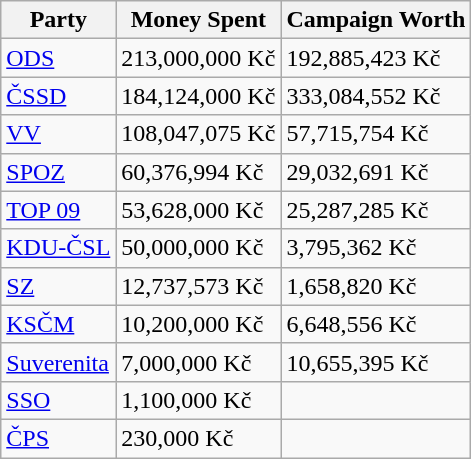<table class="wikitable">
<tr>
<th>Party</th>
<th>Money Spent</th>
<th>Campaign Worth</th>
</tr>
<tr>
<td><a href='#'>ODS</a></td>
<td>213,000,000 Kč</td>
<td>192,885,423 Kč</td>
</tr>
<tr>
<td><a href='#'>ČSSD</a></td>
<td>184,124,000 Kč</td>
<td>333,084,552 Kč</td>
</tr>
<tr>
<td><a href='#'>VV</a></td>
<td>108,047,075 Kč</td>
<td>57,715,754 Kč</td>
</tr>
<tr>
<td><a href='#'>SPOZ</a></td>
<td>60,376,994 Kč</td>
<td>29,032,691 Kč</td>
</tr>
<tr>
<td><a href='#'>TOP 09</a></td>
<td>53,628,000 Kč</td>
<td>25,287,285 Kč</td>
</tr>
<tr>
<td><a href='#'>KDU-ČSL</a></td>
<td>50,000,000 Kč</td>
<td>3,795,362 Kč</td>
</tr>
<tr>
<td><a href='#'>SZ</a></td>
<td>12,737,573 Kč</td>
<td>1,658,820 Kč</td>
</tr>
<tr>
<td><a href='#'>KSČM</a></td>
<td>10,200,000 Kč</td>
<td>6,648,556 Kč</td>
</tr>
<tr>
<td><a href='#'>Suverenita</a></td>
<td>7,000,000 Kč</td>
<td>10,655,395 Kč</td>
</tr>
<tr>
<td><a href='#'>SSO</a></td>
<td>1,100,000 Kč</td>
<td></td>
</tr>
<tr>
<td><a href='#'>ČPS</a></td>
<td>230,000 Kč</td>
<td></td>
</tr>
</table>
